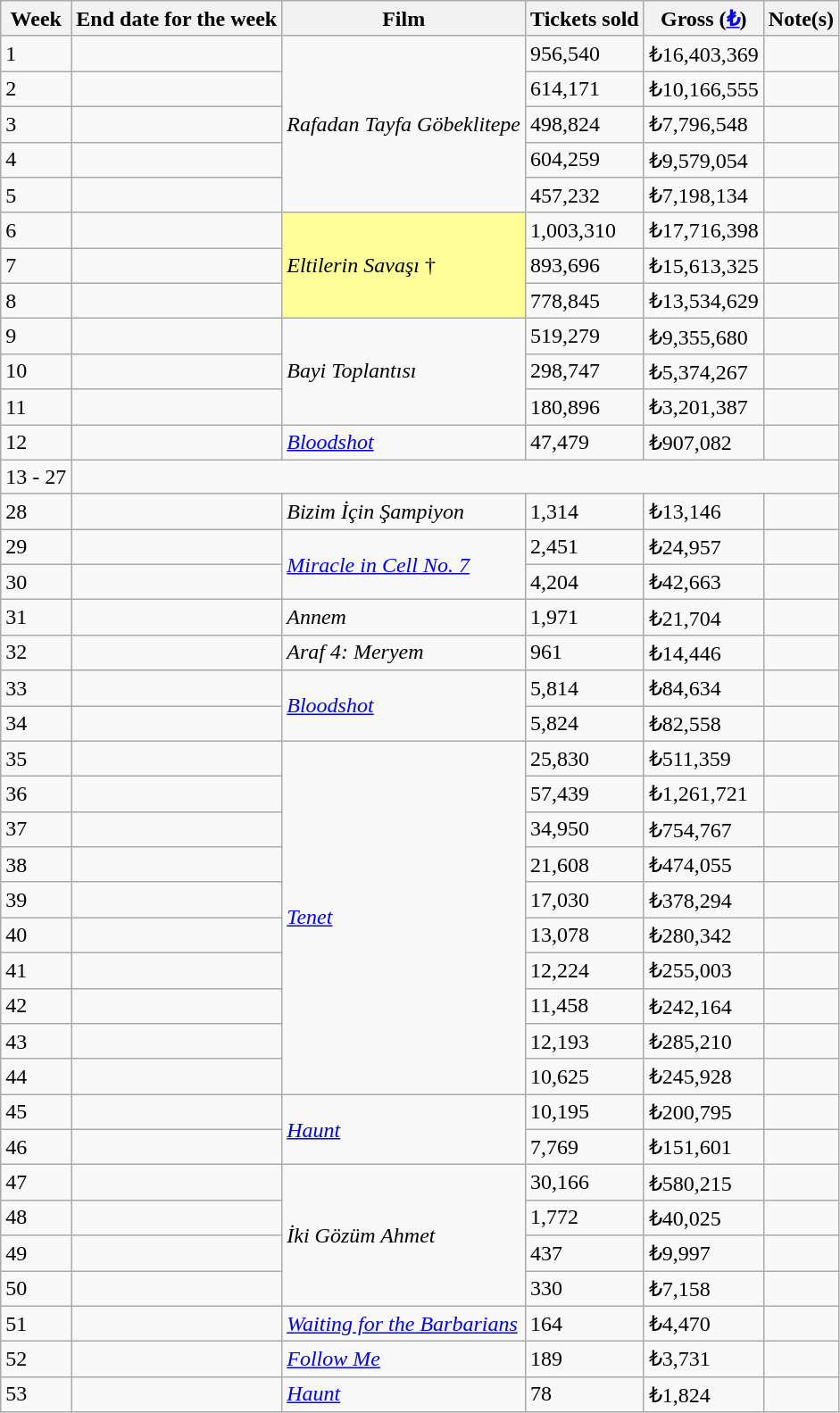<table class="wikitable sortable">
<tr>
<th>Week</th>
<th>End date for the week</th>
<th>Film</th>
<th>Tickets sold</th>
<th>Gross (<a href='#'>₺</a>)</th>
<th>Note(s)</th>
</tr>
<tr>
<td>1</td>
<td></td>
<td rowspan="5"><em>Rafadan Tayfa Göbeklitepe</em></td>
<td>956,540</td>
<td>₺16,403,369</td>
<td></td>
</tr>
<tr>
<td>2</td>
<td></td>
<td>614,171</td>
<td>₺10,166,555</td>
<td></td>
</tr>
<tr>
<td>3</td>
<td></td>
<td>498,824</td>
<td>₺7,796,548</td>
<td></td>
</tr>
<tr>
<td>4</td>
<td></td>
<td>604,259</td>
<td>₺9,579,054</td>
<td></td>
</tr>
<tr>
<td>5</td>
<td></td>
<td>457,232</td>
<td>₺7,198,134</td>
<td></td>
</tr>
<tr>
<td>6</td>
<td></td>
<td rowspan="3" style="background-color:#FFFF99"><em>Eltilerin Savaşı</em> †</td>
<td>1,003,310</td>
<td>₺17,716,398</td>
<td></td>
</tr>
<tr>
<td>7</td>
<td></td>
<td>893,696</td>
<td>₺15,613,325</td>
<td></td>
</tr>
<tr>
<td>8</td>
<td></td>
<td>778,845</td>
<td>₺13,534,629</td>
<td></td>
</tr>
<tr>
<td>9</td>
<td></td>
<td rowspan="3"><em>Bayi Toplantısı</em></td>
<td>519,279</td>
<td>₺9,355,680</td>
<td></td>
</tr>
<tr>
<td>10</td>
<td></td>
<td>298,747</td>
<td>₺5,374,267</td>
<td></td>
</tr>
<tr>
<td>11</td>
<td></td>
<td>180,896</td>
<td>₺3,201,387</td>
<td></td>
</tr>
<tr>
<td>12</td>
<td></td>
<td><em><a href='#'>Bloodshot</a></em></td>
<td>47,479</td>
<td>₺907,082</td>
<td></td>
</tr>
<tr>
<td>13 - 27</td>
<td colspan="5" align="center"><em></em></td>
</tr>
<tr>
<td>28</td>
<td></td>
<td><em>Bizim İçin Şampiyon</em></td>
<td>1,314</td>
<td>₺13,146</td>
<td></td>
</tr>
<tr>
<td>29</td>
<td></td>
<td rowspan="2"><em><a href='#'>Miracle in Cell No. 7</a></em></td>
<td>2,451</td>
<td>₺24,957</td>
<td></td>
</tr>
<tr>
<td>30</td>
<td></td>
<td>4,204</td>
<td>₺42,663</td>
<td></td>
</tr>
<tr>
<td>31</td>
<td></td>
<td><em>Annem</em></td>
<td>1,971</td>
<td>₺21,704</td>
<td></td>
</tr>
<tr>
<td>32</td>
<td></td>
<td><em>Araf 4: Meryem</em></td>
<td>961</td>
<td>₺14,446</td>
<td></td>
</tr>
<tr>
<td>33</td>
<td></td>
<td rowspan="2"><em><a href='#'>Bloodshot</a></em></td>
<td>5,814</td>
<td>₺84,634</td>
<td></td>
</tr>
<tr>
<td>34</td>
<td></td>
<td>5,824</td>
<td>₺82,558</td>
<td></td>
</tr>
<tr>
<td>35</td>
<td></td>
<td rowspan="10"><em><a href='#'>Tenet</a></em></td>
<td>25,830</td>
<td>₺511,359</td>
<td></td>
</tr>
<tr>
<td>36</td>
<td></td>
<td>57,439</td>
<td>₺1,261,721</td>
<td></td>
</tr>
<tr>
<td>37</td>
<td></td>
<td>34,950</td>
<td>₺754,767</td>
<td></td>
</tr>
<tr>
<td>38</td>
<td></td>
<td>21,608</td>
<td>₺474,055</td>
<td></td>
</tr>
<tr>
<td>39</td>
<td></td>
<td>17,030</td>
<td>₺378,294</td>
<td></td>
</tr>
<tr>
<td>40</td>
<td></td>
<td>13,078</td>
<td>₺280,342</td>
<td></td>
</tr>
<tr>
<td>41</td>
<td></td>
<td>12,224</td>
<td>₺255,003</td>
<td></td>
</tr>
<tr>
<td>42</td>
<td></td>
<td>11,458</td>
<td>₺242,164</td>
<td></td>
</tr>
<tr>
<td>43</td>
<td></td>
<td>12,193</td>
<td>₺285,210</td>
<td></td>
</tr>
<tr>
<td>44</td>
<td></td>
<td>10,625</td>
<td>₺245,928</td>
<td></td>
</tr>
<tr>
<td>45</td>
<td></td>
<td rowspan="2"><em><a href='#'>Haunt</a></em></td>
<td>10,195</td>
<td>₺200,795</td>
<td></td>
</tr>
<tr>
<td>46</td>
<td></td>
<td>7,769</td>
<td>₺151,601</td>
<td></td>
</tr>
<tr>
<td>47</td>
<td></td>
<td rowspan="4"><em>İki Gözüm Ahmet</em></td>
<td>30,166</td>
<td>₺580,215</td>
<td></td>
</tr>
<tr>
<td>48</td>
<td></td>
<td>1,772</td>
<td>₺40,025</td>
<td></td>
</tr>
<tr>
<td>49</td>
<td></td>
<td>437</td>
<td>₺9,997</td>
<td></td>
</tr>
<tr>
<td>50</td>
<td></td>
<td>330</td>
<td>₺7,158</td>
<td></td>
</tr>
<tr>
<td>51</td>
<td></td>
<td><em><a href='#'>Waiting for the Barbarians</a></em></td>
<td>164</td>
<td>₺4,470</td>
<td></td>
</tr>
<tr>
<td>52</td>
<td></td>
<td><em><a href='#'>Follow Me</a></em></td>
<td>189</td>
<td>₺3,731</td>
<td></td>
</tr>
<tr>
<td>53</td>
<td></td>
<td><em><a href='#'>Haunt</a></em></td>
<td>78</td>
<td>₺1,824</td>
<td></td>
</tr>
</table>
